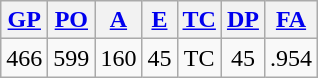<table class="wikitable">
<tr>
<th><a href='#'>GP</a></th>
<th><a href='#'>PO</a></th>
<th><a href='#'>A</a></th>
<th><a href='#'>E</a></th>
<th><a href='#'>TC</a></th>
<th><a href='#'>DP</a></th>
<th><a href='#'>FA</a></th>
</tr>
<tr align=center>
<td>466</td>
<td>599</td>
<td>160</td>
<td>45</td>
<td>TC</td>
<td>45</td>
<td>.954</td>
</tr>
</table>
